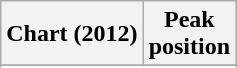<table class="wikitable sortable plainrowheaders">
<tr>
<th scope="col">Chart (2012)</th>
<th scope="col">Peak<br>position</th>
</tr>
<tr>
</tr>
<tr>
</tr>
<tr>
</tr>
<tr>
</tr>
</table>
